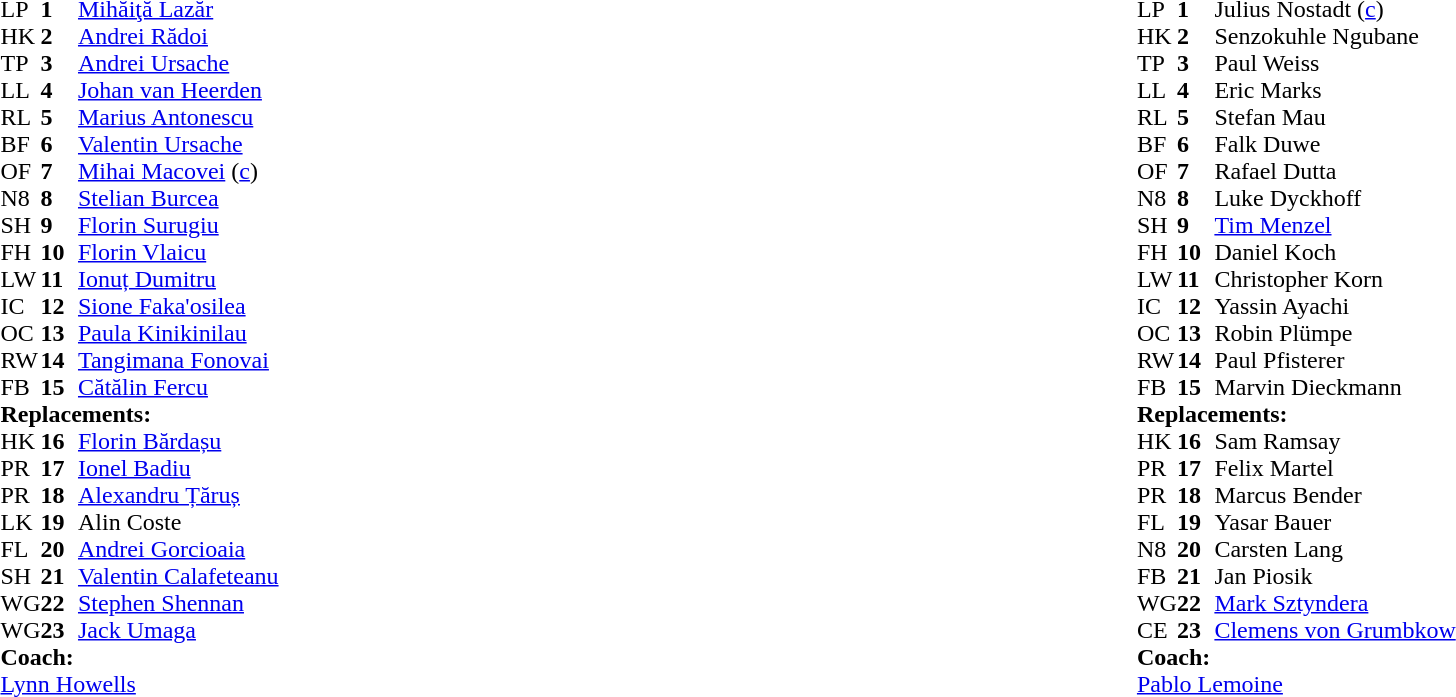<table style="width:100%">
<tr>
<td style="vertical-align:top;width:50%"><br><table cellspacing="0" cellpadding="0">
<tr>
<th width="25"></th>
<th width="25"></th>
</tr>
<tr>
<td>LP</td>
<td><strong>1</strong></td>
<td><a href='#'>Mihăiţă Lazăr</a></td>
<td></td>
<td></td>
</tr>
<tr>
<td>HK</td>
<td><strong>2</strong></td>
<td><a href='#'>Andrei Rădoi</a></td>
<td></td>
<td></td>
</tr>
<tr>
<td>TP</td>
<td><strong>3</strong></td>
<td><a href='#'>Andrei Ursache</a></td>
<td></td>
<td></td>
</tr>
<tr>
<td>LL</td>
<td><strong>4</strong></td>
<td><a href='#'>Johan van Heerden</a></td>
<td></td>
<td></td>
</tr>
<tr>
<td>RL</td>
<td><strong>5</strong></td>
<td><a href='#'>Marius Antonescu</a></td>
</tr>
<tr>
<td>BF</td>
<td><strong>6</strong></td>
<td><a href='#'>Valentin Ursache</a></td>
<td></td>
<td></td>
</tr>
<tr>
<td>OF</td>
<td><strong>7</strong></td>
<td><a href='#'>Mihai Macovei</a> (<a href='#'>c</a>)</td>
</tr>
<tr>
<td>N8</td>
<td><strong>8</strong></td>
<td><a href='#'>Stelian Burcea</a></td>
</tr>
<tr>
<td>SH</td>
<td><strong>9</strong></td>
<td><a href='#'>Florin Surugiu</a></td>
<td></td>
<td></td>
</tr>
<tr>
<td>FH</td>
<td><strong>10</strong></td>
<td><a href='#'>Florin Vlaicu</a></td>
<td></td>
<td></td>
</tr>
<tr>
<td>LW</td>
<td><strong>11</strong></td>
<td><a href='#'>Ionuț Dumitru</a></td>
<td></td>
<td></td>
</tr>
<tr>
<td>IC</td>
<td><strong>12</strong></td>
<td><a href='#'>Sione Faka'osilea</a></td>
</tr>
<tr>
<td>OC</td>
<td><strong>13</strong></td>
<td><a href='#'>Paula Kinikinilau</a></td>
</tr>
<tr>
<td>RW</td>
<td><strong>14</strong></td>
<td><a href='#'>Tangimana Fonovai</a></td>
</tr>
<tr>
<td>FB</td>
<td><strong>15</strong></td>
<td><a href='#'>Cătălin Fercu</a></td>
</tr>
<tr>
<td colspan="4"><strong>Replacements:</strong></td>
</tr>
<tr>
<td>HK</td>
<td><strong>16</strong></td>
<td><a href='#'>Florin Bărdașu</a></td>
<td></td>
<td></td>
</tr>
<tr>
<td>PR</td>
<td><strong>17</strong></td>
<td><a href='#'>Ionel Badiu</a></td>
<td></td>
<td></td>
</tr>
<tr>
<td>PR</td>
<td><strong>18</strong></td>
<td><a href='#'>Alexandru Țăruș</a></td>
<td></td>
<td></td>
</tr>
<tr>
<td>LK</td>
<td><strong>19</strong></td>
<td>Alin Coste</td>
<td></td>
<td></td>
</tr>
<tr>
<td>FL</td>
<td><strong>20</strong></td>
<td><a href='#'>Andrei Gorcioaia</a></td>
<td></td>
<td></td>
</tr>
<tr>
<td>SH</td>
<td><strong>21</strong></td>
<td><a href='#'>Valentin Calafeteanu</a></td>
<td></td>
<td></td>
</tr>
<tr>
<td>WG</td>
<td><strong>22</strong></td>
<td><a href='#'>Stephen Shennan</a></td>
<td></td>
<td></td>
</tr>
<tr>
<td>WG</td>
<td><strong>23</strong></td>
<td><a href='#'>Jack Umaga</a></td>
<td></td>
<td></td>
</tr>
<tr>
<td colspan="4"><strong>Coach:</strong></td>
</tr>
<tr>
<td colspan="4"><a href='#'>Lynn Howells</a></td>
</tr>
</table>
</td>
<td style="vertical-align:top"></td>
<td style="vertical-align: top; width:40%"><br><table cellspacing="0" cellpadding="0">
<tr>
<th width="25"></th>
<th width="25"></th>
</tr>
<tr>
<td>LP</td>
<td><strong>1</strong></td>
<td>Julius Nostadt (<a href='#'>c</a>)</td>
<td></td>
<td></td>
</tr>
<tr>
<td>HK</td>
<td><strong>2</strong></td>
<td>Senzokuhle Ngubane</td>
<td></td>
<td></td>
</tr>
<tr>
<td>TP</td>
<td><strong>3</strong></td>
<td>Paul Weiss</td>
<td></td>
<td></td>
</tr>
<tr>
<td>LL</td>
<td><strong>4</strong></td>
<td>Eric Marks</td>
</tr>
<tr>
<td>RL</td>
<td><strong>5</strong></td>
<td>Stefan Mau</td>
</tr>
<tr>
<td>BF</td>
<td><strong>6</strong></td>
<td>Falk Duwe</td>
<td></td>
<td></td>
</tr>
<tr>
<td>OF</td>
<td><strong>7</strong></td>
<td>Rafael Dutta</td>
<td></td>
<td></td>
</tr>
<tr>
<td>N8</td>
<td><strong>8</strong></td>
<td>Luke Dyckhoff</td>
</tr>
<tr>
<td>SH</td>
<td><strong>9</strong></td>
<td><a href='#'>Tim Menzel</a></td>
</tr>
<tr>
<td>FH</td>
<td><strong>10</strong></td>
<td>Daniel Koch</td>
</tr>
<tr>
<td>LW</td>
<td><strong>11</strong></td>
<td>Christopher Korn</td>
<td></td>
<td></td>
</tr>
<tr>
<td>IC</td>
<td><strong>12</strong></td>
<td>Yassin Ayachi</td>
<td></td>
<td></td>
</tr>
<tr>
<td>OC</td>
<td><strong>13</strong></td>
<td>Robin Plümpe</td>
<td></td>
<td></td>
</tr>
<tr>
<td>RW</td>
<td><strong>14</strong></td>
<td>Paul Pfisterer</td>
</tr>
<tr>
<td>FB</td>
<td><strong>15</strong></td>
<td>Marvin Dieckmann</td>
</tr>
<tr>
<td colspan="4"><strong>Replacements:</strong></td>
</tr>
<tr>
<td>HK</td>
<td><strong>16</strong></td>
<td>Sam Ramsay</td>
<td></td>
<td></td>
</tr>
<tr>
<td>PR</td>
<td><strong>17</strong></td>
<td>Felix Martel</td>
<td></td>
<td></td>
</tr>
<tr>
<td>PR</td>
<td><strong>18</strong></td>
<td>Marcus Bender</td>
<td></td>
<td></td>
</tr>
<tr>
<td>FL</td>
<td><strong>19</strong></td>
<td>Yasar Bauer</td>
<td></td>
<td></td>
</tr>
<tr>
<td>N8</td>
<td><strong>20</strong></td>
<td>Carsten Lang</td>
<td></td>
<td></td>
</tr>
<tr>
<td>FB</td>
<td><strong>21</strong></td>
<td>Jan Piosik</td>
<td></td>
<td></td>
</tr>
<tr>
<td>WG</td>
<td><strong>22</strong></td>
<td><a href='#'>Mark Sztyndera</a></td>
<td></td>
<td></td>
</tr>
<tr>
<td>CE</td>
<td><strong>23</strong></td>
<td><a href='#'>Clemens von Grumbkow</a></td>
<td></td>
<td></td>
</tr>
<tr>
<td colspan="4"><strong>Coach:</strong></td>
</tr>
<tr>
<td colspan="4"><a href='#'>Pablo Lemoine</a></td>
</tr>
</table>
</td>
</tr>
</table>
